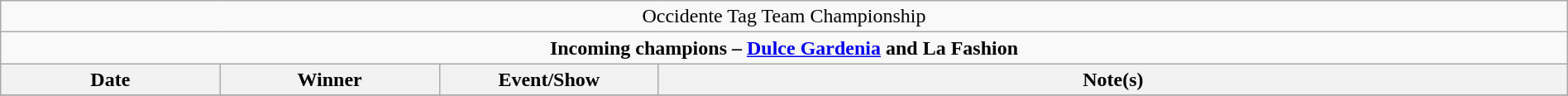<table class="wikitable" style="text-align:center; width:100%;">
<tr>
<td colspan="4" style="text-align: center;">Occidente Tag Team Championship</td>
</tr>
<tr>
<td colspan="4" style="text-align: center;"><strong>Incoming champions – <a href='#'>Dulce Gardenia</a> and La Fashion</strong></td>
</tr>
<tr>
<th width=14%>Date</th>
<th width=14%>Winner</th>
<th width=14%>Event/Show</th>
<th width=58%>Note(s)</th>
</tr>
<tr>
</tr>
</table>
